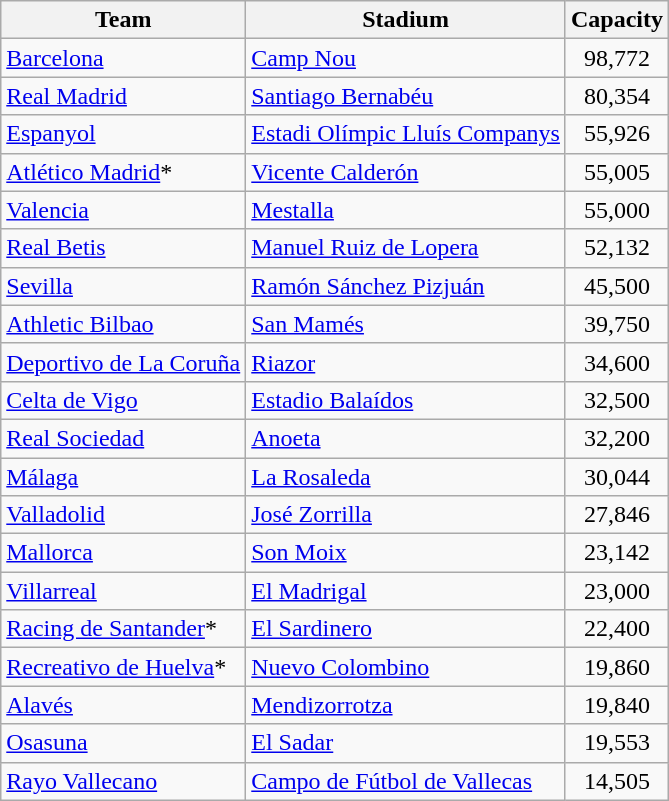<table class="wikitable sortable">
<tr>
<th>Team</th>
<th>Stadium</th>
<th>Capacity</th>
</tr>
<tr>
<td><a href='#'>Barcelona</a></td>
<td><a href='#'>Camp Nou</a></td>
<td align="center">98,772</td>
</tr>
<tr>
<td><a href='#'>Real Madrid</a></td>
<td><a href='#'>Santiago Bernabéu</a></td>
<td align="center">80,354</td>
</tr>
<tr>
<td><a href='#'>Espanyol</a></td>
<td><a href='#'>Estadi Olímpic Lluís Companys</a></td>
<td align="center">55,926</td>
</tr>
<tr>
<td><a href='#'>Atlético Madrid</a>*</td>
<td><a href='#'>Vicente Calderón</a></td>
<td align="center">55,005</td>
</tr>
<tr>
<td><a href='#'>Valencia</a></td>
<td><a href='#'>Mestalla</a></td>
<td align="center">55,000</td>
</tr>
<tr>
<td><a href='#'>Real Betis</a></td>
<td><a href='#'>Manuel Ruiz de Lopera</a></td>
<td align="center">52,132</td>
</tr>
<tr>
<td><a href='#'>Sevilla</a></td>
<td><a href='#'>Ramón Sánchez Pizjuán</a></td>
<td align="center">45,500</td>
</tr>
<tr>
<td><a href='#'>Athletic Bilbao</a></td>
<td><a href='#'>San Mamés</a></td>
<td align="center">39,750</td>
</tr>
<tr>
<td><a href='#'>Deportivo de La Coruña</a></td>
<td><a href='#'>Riazor</a></td>
<td align="center">34,600</td>
</tr>
<tr>
<td><a href='#'>Celta de Vigo</a></td>
<td><a href='#'>Estadio Balaídos</a></td>
<td align="center">32,500</td>
</tr>
<tr>
<td><a href='#'>Real Sociedad</a></td>
<td><a href='#'>Anoeta</a></td>
<td align="center">32,200</td>
</tr>
<tr>
<td><a href='#'>Málaga</a></td>
<td><a href='#'>La Rosaleda</a></td>
<td align="center">30,044</td>
</tr>
<tr>
<td><a href='#'>Valladolid</a></td>
<td><a href='#'>José Zorrilla</a></td>
<td align="center">27,846</td>
</tr>
<tr>
<td><a href='#'>Mallorca</a></td>
<td><a href='#'>Son Moix</a></td>
<td align="center">23,142</td>
</tr>
<tr>
<td><a href='#'>Villarreal</a></td>
<td><a href='#'>El Madrigal</a></td>
<td align="center">23,000</td>
</tr>
<tr>
<td><a href='#'>Racing de Santander</a>*</td>
<td><a href='#'>El Sardinero</a></td>
<td align="center">22,400</td>
</tr>
<tr>
<td><a href='#'>Recreativo de Huelva</a>*</td>
<td><a href='#'>Nuevo Colombino</a></td>
<td align="center">19,860</td>
</tr>
<tr>
<td><a href='#'>Alavés</a></td>
<td><a href='#'>Mendizorrotza</a></td>
<td align="center">19,840</td>
</tr>
<tr>
<td><a href='#'>Osasuna</a></td>
<td><a href='#'>El Sadar</a></td>
<td align="center">19,553</td>
</tr>
<tr>
<td><a href='#'>Rayo Vallecano</a></td>
<td><a href='#'>Campo de Fútbol de Vallecas</a></td>
<td align="center">14,505</td>
</tr>
</table>
